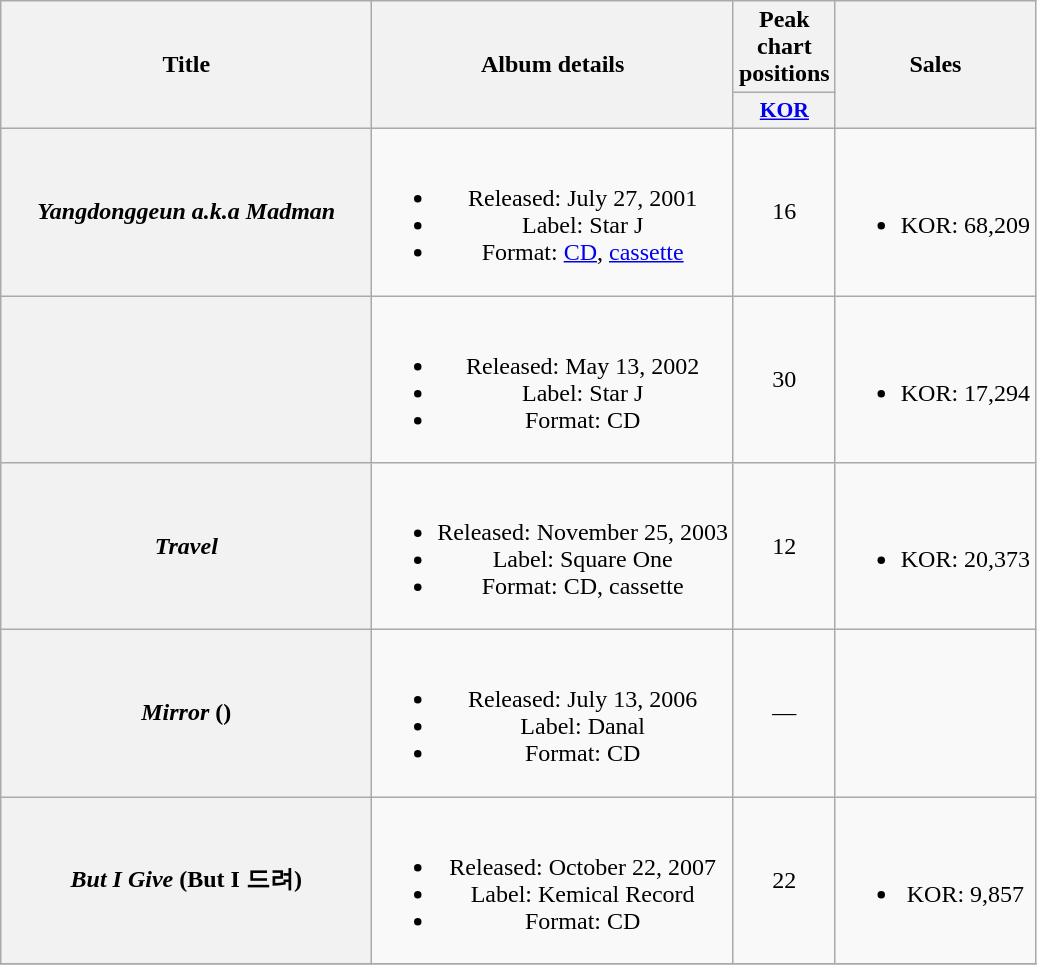<table class="wikitable plainrowheaders" style="text-align:center;">
<tr>
<th rowspan="2" scope="col" style="width:15em;">Title</th>
<th rowspan="2" scope="col">Album details</th>
<th scope="col">Peak chart positions</th>
<th rowspan="2" scope="col">Sales</th>
</tr>
<tr>
<th scope="col" style="width:2.5em;font-size:90%;"><a href='#'>KOR</a><br></th>
</tr>
<tr>
<th scope="row"><em>Yangdonggeun a.k.a Madman</em></th>
<td><br><ul><li>Released: July 27, 2001</li><li>Label: Star J</li><li>Format: <a href='#'>CD</a>, <a href='#'>cassette</a></li></ul></td>
<td>16</td>
<td><br><ul><li>KOR: 68,209</li></ul></td>
</tr>
<tr>
<th scope="row"><em></em></th>
<td><br><ul><li>Released: May 13, 2002</li><li>Label: Star J</li><li>Format: CD</li></ul></td>
<td>30</td>
<td><br><ul><li>KOR: 17,294</li></ul></td>
</tr>
<tr>
<th scope="row"><em>Travel</em></th>
<td><br><ul><li>Released: November 25, 2003</li><li>Label: Square One</li><li>Format: CD, cassette</li></ul></td>
<td>12</td>
<td><br><ul><li>KOR: 20,373</li></ul></td>
</tr>
<tr>
<th scope="row"><em>Mirror</em> ()</th>
<td><br><ul><li>Released: July 13, 2006</li><li>Label: Danal</li><li>Format: CD</li></ul></td>
<td>—</td>
<td></td>
</tr>
<tr>
<th scope="row"><em>But I Give</em> (But I 드려)</th>
<td><br><ul><li>Released: October 22, 2007</li><li>Label: Kemical Record</li><li>Format: CD</li></ul></td>
<td>22</td>
<td><br><ul><li>KOR: 9,857</li></ul></td>
</tr>
<tr>
</tr>
</table>
